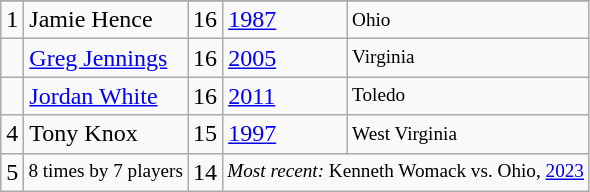<table class="wikitable">
<tr>
</tr>
<tr>
<td>1</td>
<td>Jamie Hence</td>
<td>16</td>
<td><a href='#'>1987</a></td>
<td style="font-size:80%;">Ohio</td>
</tr>
<tr>
<td></td>
<td><a href='#'>Greg Jennings</a></td>
<td>16</td>
<td><a href='#'>2005</a></td>
<td style="font-size:80%;">Virginia</td>
</tr>
<tr>
<td></td>
<td><a href='#'>Jordan White</a></td>
<td>16</td>
<td><a href='#'>2011</a></td>
<td style="font-size:80%;">Toledo</td>
</tr>
<tr>
<td>4</td>
<td>Tony Knox</td>
<td>15</td>
<td><a href='#'>1997</a></td>
<td style="font-size:80%;">West Virginia</td>
</tr>
<tr>
<td>5</td>
<td style="font-size:80%;">8 times by 7 players</td>
<td>14</td>
<td colspan=2 style="font-size:80%;"><em>Most recent:</em> Kenneth Womack vs. Ohio, <a href='#'>2023</a></td>
</tr>
</table>
